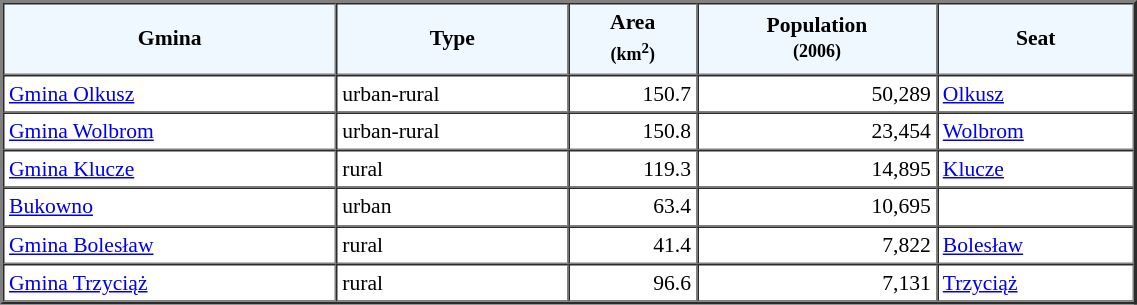<table width="60%" border="2" cellpadding="3" cellspacing="0" style="font-size:90%;line-height:120%;">
<tr bgcolor="F0F8FF">
<td style="text-align:center;"><strong>Gmina</strong></td>
<td style="text-align:center;"><strong>Type</strong></td>
<td style="text-align:center;"><strong>Area<br><small>(km<sup>2</sup>)</small></strong></td>
<td style="text-align:center;"><strong>Population<br><small>(2006)</small></strong></td>
<td style="text-align:center;"><strong>Seat</strong></td>
</tr>
<tr>
<td><a href='#'>Gmina Olkusz</a></td>
<td>urban-rural</td>
<td style="text-align:right;">150.7</td>
<td style="text-align:right;">50,289</td>
<td><a href='#'>Olkusz</a></td>
</tr>
<tr>
<td><a href='#'>Gmina Wolbrom</a></td>
<td>urban-rural</td>
<td style="text-align:right;">150.8</td>
<td style="text-align:right;">23,454</td>
<td><a href='#'>Wolbrom</a></td>
</tr>
<tr>
<td><a href='#'>Gmina Klucze</a></td>
<td>rural</td>
<td style="text-align:right;">119.3</td>
<td style="text-align:right;">14,895</td>
<td><a href='#'>Klucze</a></td>
</tr>
<tr>
<td><a href='#'>Bukowno</a></td>
<td>urban</td>
<td style="text-align:right;">63.4</td>
<td style="text-align:right;">10,695</td>
<td> </td>
</tr>
<tr>
<td><a href='#'>Gmina Bolesław</a></td>
<td>rural</td>
<td style="text-align:right;">41.4</td>
<td style="text-align:right;">7,822</td>
<td><a href='#'>Bolesław</a></td>
</tr>
<tr>
<td><a href='#'>Gmina Trzyciąż</a></td>
<td>rural</td>
<td style="text-align:right;">96.6</td>
<td style="text-align:right;">7,131</td>
<td><a href='#'>Trzyciąż</a></td>
</tr>
<tr>
</tr>
</table>
